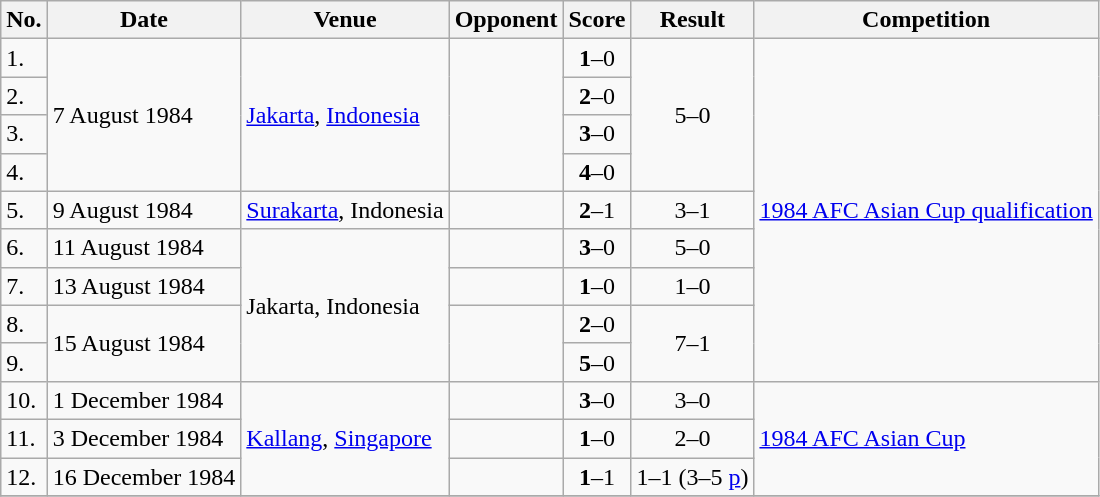<table class="wikitable">
<tr>
<th>No.</th>
<th>Date</th>
<th>Venue</th>
<th>Opponent</th>
<th>Score</th>
<th>Result</th>
<th>Competition</th>
</tr>
<tr>
<td>1.</td>
<td rowspan=4>7 August 1984</td>
<td rowspan=4><a href='#'>Jakarta</a>, <a href='#'>Indonesia</a></td>
<td rowspan=4></td>
<td align=center><strong>1</strong>–0</td>
<td rowspan=4 align=center>5–0</td>
<td rowspan=9><a href='#'>1984 AFC Asian Cup qualification</a></td>
</tr>
<tr>
<td>2.</td>
<td align=center><strong>2</strong>–0</td>
</tr>
<tr>
<td>3.</td>
<td align=center><strong>3</strong>–0</td>
</tr>
<tr>
<td>4.</td>
<td align=center><strong>4</strong>–0</td>
</tr>
<tr>
<td>5.</td>
<td>9 August 1984</td>
<td><a href='#'>Surakarta</a>, Indonesia</td>
<td></td>
<td align=center><strong>2</strong>–1</td>
<td align=center>3–1</td>
</tr>
<tr>
<td>6.</td>
<td>11 August 1984</td>
<td rowspan=4>Jakarta, Indonesia</td>
<td></td>
<td align=center><strong>3</strong>–0</td>
<td align=center>5–0</td>
</tr>
<tr>
<td>7.</td>
<td>13 August 1984</td>
<td></td>
<td align=center><strong>1</strong>–0</td>
<td align=center>1–0</td>
</tr>
<tr>
<td>8.</td>
<td rowspan=2>15 August 1984</td>
<td rowspan=2></td>
<td align=center><strong>2</strong>–0</td>
<td rowspan=2 align=center>7–1</td>
</tr>
<tr>
<td>9.</td>
<td align=center><strong>5</strong>–0</td>
</tr>
<tr>
<td>10.</td>
<td>1 December 1984</td>
<td rowspan=3><a href='#'>Kallang</a>, <a href='#'>Singapore</a></td>
<td></td>
<td align=center><strong>3</strong>–0</td>
<td align=center>3–0</td>
<td rowspan=3><a href='#'>1984 AFC Asian Cup</a></td>
</tr>
<tr>
<td>11.</td>
<td>3 December 1984</td>
<td></td>
<td align=center><strong>1</strong>–0</td>
<td align=center>2–0</td>
</tr>
<tr>
<td>12.</td>
<td>16 December 1984</td>
<td></td>
<td align=center><strong>1</strong>–1</td>
<td align=center>1–1  (3–5 <a href='#'>p</a>)</td>
</tr>
<tr>
</tr>
</table>
